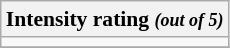<table class="wikitable" border=1 style="font-size: 90%">
<tr>
<th>Intensity rating <small><em>(out of 5)</em></small></th>
</tr>
<tr>
<td>    </td>
</tr>
<tr>
</tr>
</table>
